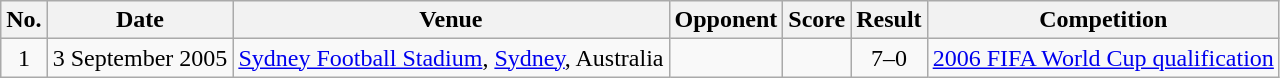<table class="wikitable sortable">
<tr>
<th scope="col">No.</th>
<th scope="col">Date</th>
<th scope="col">Venue</th>
<th scope="col">Opponent</th>
<th scope="col">Score</th>
<th scope="col">Result</th>
<th scope="col">Competition</th>
</tr>
<tr>
<td style="text-align:center">1</td>
<td>3 September 2005</td>
<td><a href='#'>Sydney Football Stadium</a>, <a href='#'>Sydney</a>, Australia</td>
<td></td>
<td></td>
<td style="text-align:center">7–0</td>
<td><a href='#'>2006 FIFA World Cup qualification</a></td>
</tr>
</table>
